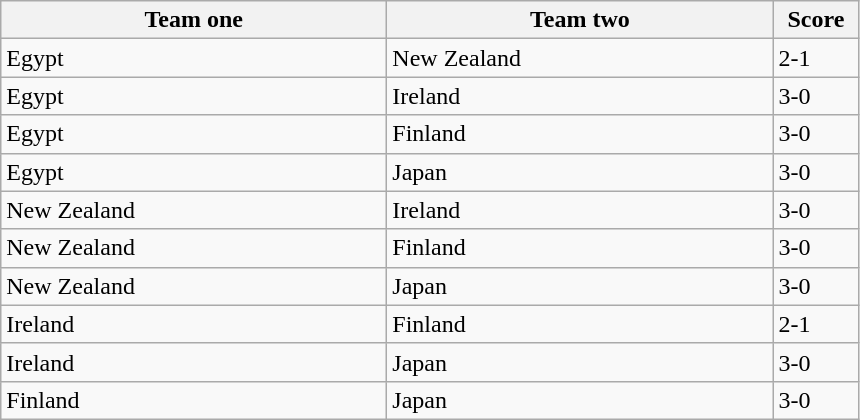<table class="wikitable">
<tr>
<th width=250>Team one</th>
<th width=250>Team two</th>
<th width=50>Score</th>
</tr>
<tr>
<td> Egypt</td>
<td> New Zealand</td>
<td>2-1</td>
</tr>
<tr>
<td> Egypt</td>
<td> Ireland</td>
<td>3-0</td>
</tr>
<tr>
<td> Egypt</td>
<td> Finland</td>
<td>3-0</td>
</tr>
<tr>
<td> Egypt</td>
<td> Japan</td>
<td>3-0</td>
</tr>
<tr>
<td> New Zealand</td>
<td> Ireland</td>
<td>3-0</td>
</tr>
<tr>
<td> New Zealand</td>
<td> Finland</td>
<td>3-0</td>
</tr>
<tr>
<td> New Zealand</td>
<td> Japan</td>
<td>3-0</td>
</tr>
<tr>
<td> Ireland</td>
<td> Finland</td>
<td>2-1</td>
</tr>
<tr>
<td> Ireland</td>
<td> Japan</td>
<td>3-0</td>
</tr>
<tr>
<td> Finland</td>
<td> Japan</td>
<td>3-0</td>
</tr>
</table>
